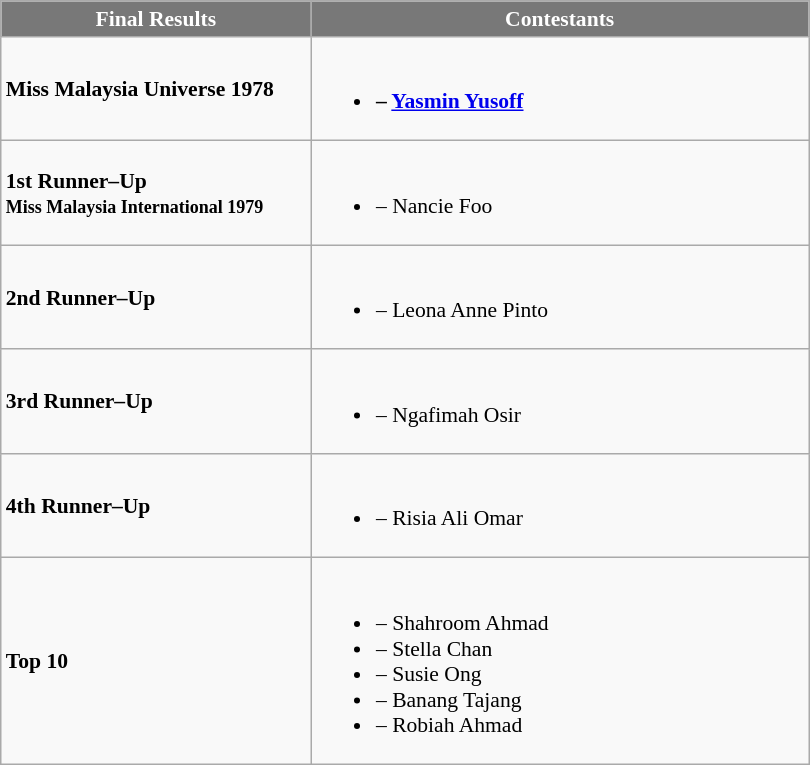<table class="wikitable sortable" style="font-size: 90%;">
<tr>
<th width="200" style="background-color:#787878;color:#FFFFFF;">Final Results</th>
<th width="325" style="background-color:#787878;color:#FFFFFF;">Contestants</th>
</tr>
<tr>
<td><strong>Miss Malaysia Universe 1978</strong></td>
<td><br><ul><li><strong> – <a href='#'>Yasmin Yusoff</a></strong></li></ul></td>
</tr>
<tr>
<td><strong>1st Runner–Up</strong><br><strong><small>Miss Malaysia International 1979</small></strong></td>
<td><br><ul><li><strong></strong> – Nancie Foo</li></ul></td>
</tr>
<tr>
<td><strong>2nd Runner–Up</strong></td>
<td><br><ul><li><strong></strong> – Leona Anne Pinto</li></ul></td>
</tr>
<tr>
<td><strong>3rd Runner–Up</strong></td>
<td><br><ul><li><strong></strong> – Ngafimah Osir</li></ul></td>
</tr>
<tr>
<td><strong>4th Runner–Up</strong></td>
<td><br><ul><li><strong></strong> – Risia Ali Omar</li></ul></td>
</tr>
<tr>
<td><strong>Top 10</strong></td>
<td><br><ul><li><strong></strong> – Shahroom Ahmad</li><li><strong></strong> – Stella Chan</li><li><strong></strong> – Susie Ong</li><li><strong></strong> – Banang Tajang</li><li><strong></strong> – Robiah Ahmad</li></ul></td>
</tr>
</table>
